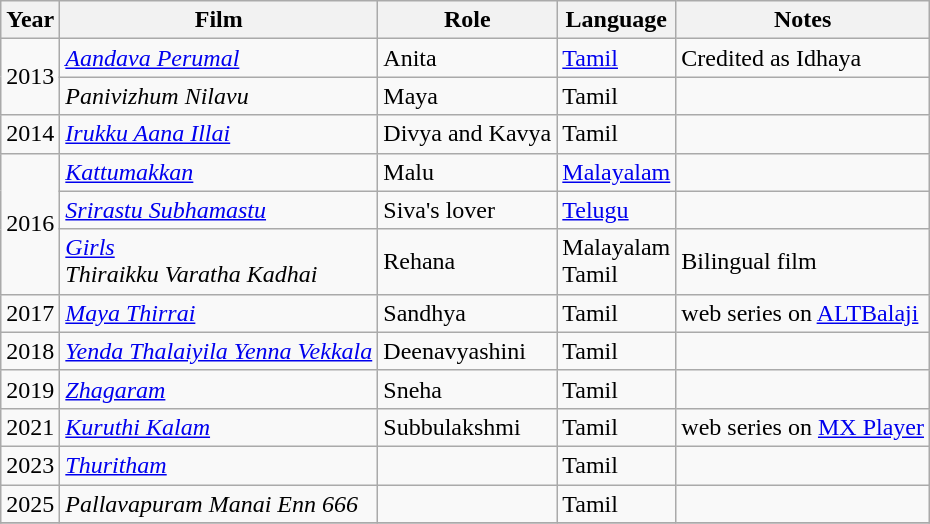<table class="wikitable sortable" style="text-align:left;">
<tr>
<th>Year</th>
<th>Film</th>
<th>Role</th>
<th>Language</th>
<th>Notes</th>
</tr>
<tr>
<td rowspan="2">2013</td>
<td><em><a href='#'>Aandava Perumal</a></em></td>
<td>Anita</td>
<td><a href='#'>Tamil</a></td>
<td>Credited as Idhaya</td>
</tr>
<tr>
<td><em>Panivizhum Nilavu</em></td>
<td>Maya</td>
<td>Tamil</td>
<td></td>
</tr>
<tr>
<td>2014</td>
<td><em><a href='#'>Irukku Aana Illai</a></em></td>
<td>Divya and Kavya</td>
<td>Tamil</td>
<td></td>
</tr>
<tr>
<td rowspan="3">2016</td>
<td><em><a href='#'>Kattumakkan</a></em></td>
<td>Malu</td>
<td><a href='#'>Malayalam</a></td>
<td></td>
</tr>
<tr>
<td><em><a href='#'>Srirastu Subhamastu</a></em></td>
<td>Siva's lover</td>
<td><a href='#'>Telugu</a></td>
<td></td>
</tr>
<tr>
<td><em><a href='#'>Girls</a></em><br><em>Thiraikku Varatha Kadhai</em></td>
<td>Rehana</td>
<td>Malayalam <br>Tamil</td>
<td>Bilingual film</td>
</tr>
<tr>
<td>2017</td>
<td><em><a href='#'>Maya Thirrai</a></em></td>
<td>Sandhya</td>
<td>Tamil</td>
<td>web series on <a href='#'>ALTBalaji</a></td>
</tr>
<tr>
<td>2018</td>
<td><em><a href='#'>Yenda Thalaiyila Yenna Vekkala</a></em></td>
<td>Deenavyashini</td>
<td>Tamil</td>
<td></td>
</tr>
<tr>
<td>2019</td>
<td><em><a href='#'>Zhagaram</a></em></td>
<td>Sneha</td>
<td>Tamil</td>
<td></td>
</tr>
<tr>
<td>2021</td>
<td><em><a href='#'>Kuruthi Kalam</a></em></td>
<td>Subbulakshmi</td>
<td>Tamil</td>
<td>web series on <a href='#'>MX Player</a></td>
</tr>
<tr>
<td>2023</td>
<td><em><a href='#'>Thuritham</a></em></td>
<td></td>
<td>Tamil</td>
<td></td>
</tr>
<tr>
<td>2025</td>
<td><em>Pallavapuram Manai Enn 666</em></td>
<td></td>
<td>Tamil</td>
<td></td>
</tr>
<tr>
</tr>
</table>
